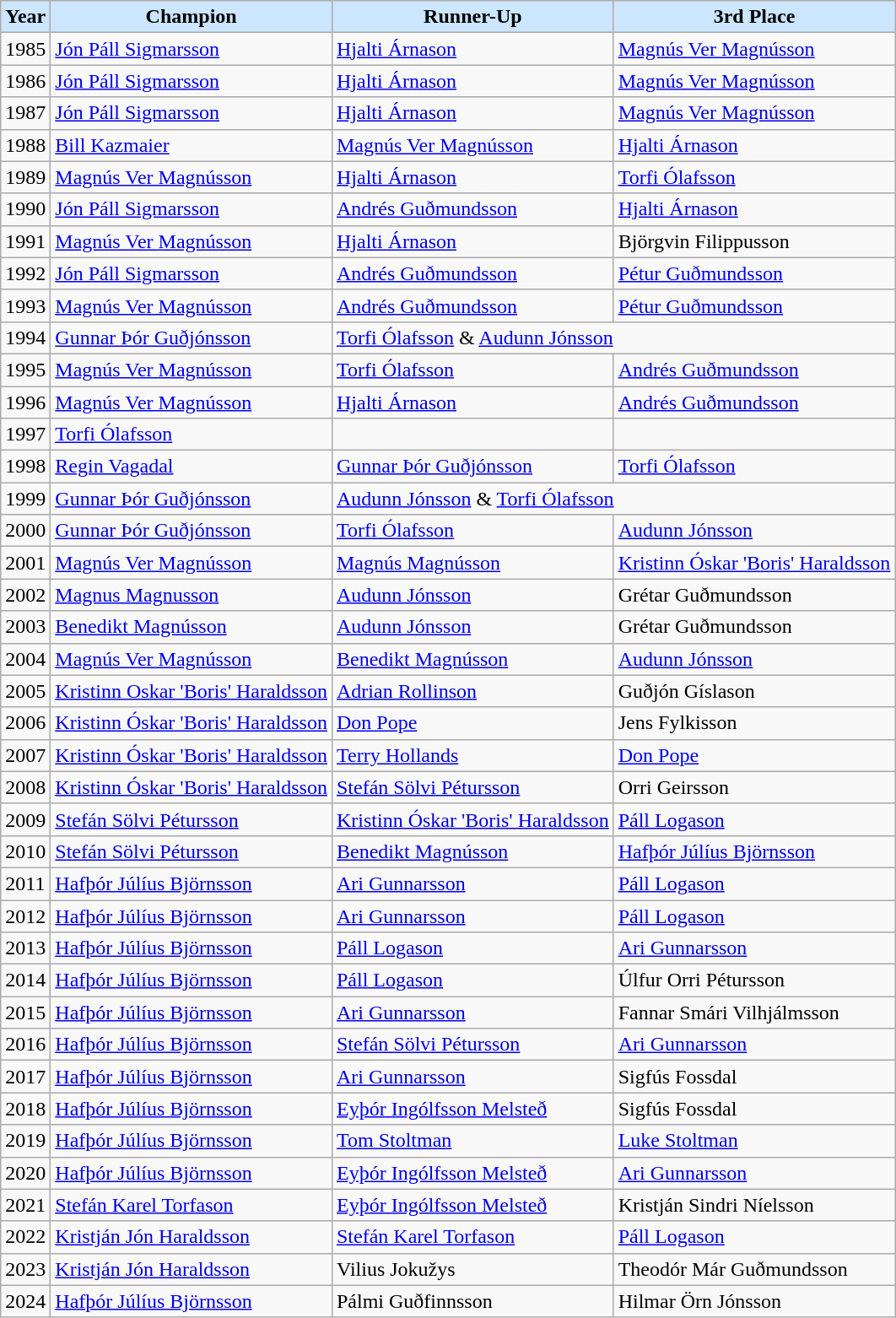<table class="wikitable sortable">
<tr>
<th style="background: #cce6ff;">Year</th>
<th style="background: #cce6ff;">Champion</th>
<th style="background: #cce6ff;">Runner-Up</th>
<th style="background: #cce6ff;">3rd Place</th>
</tr>
<tr>
<td>1985</td>
<td> <a href='#'>Jón Páll Sigmarsson</a></td>
<td> <a href='#'>Hjalti Árnason</a></td>
<td> <a href='#'>Magnús Ver Magnússon</a></td>
</tr>
<tr>
<td>1986</td>
<td> <a href='#'>Jón Páll Sigmarsson</a></td>
<td> <a href='#'>Hjalti Árnason</a></td>
<td> <a href='#'>Magnús Ver Magnússon</a></td>
</tr>
<tr>
<td>1987</td>
<td> <a href='#'>Jón Páll Sigmarsson</a></td>
<td> <a href='#'>Hjalti Árnason</a></td>
<td> <a href='#'>Magnús Ver Magnússon</a></td>
</tr>
<tr>
<td>1988</td>
<td> <a href='#'>Bill Kazmaier</a></td>
<td> <a href='#'>Magnús Ver Magnússon</a></td>
<td> <a href='#'>Hjalti Árnason</a></td>
</tr>
<tr>
<td>1989</td>
<td> <a href='#'>Magnús Ver Magnússon</a></td>
<td> <a href='#'>Hjalti Árnason</a></td>
<td> <a href='#'>Torfi Ólafsson</a></td>
</tr>
<tr>
<td>1990</td>
<td> <a href='#'>Jón Páll Sigmarsson</a></td>
<td> <a href='#'>Andrés Guðmundsson</a></td>
<td> <a href='#'>Hjalti Árnason</a></td>
</tr>
<tr>
<td>1991</td>
<td> <a href='#'>Magnús Ver Magnússon</a></td>
<td> <a href='#'>Hjalti Árnason</a></td>
<td> Björgvin Filippusson</td>
</tr>
<tr>
<td>1992</td>
<td> <a href='#'>Jón Páll Sigmarsson</a></td>
<td> <a href='#'>Andrés Guðmundsson</a></td>
<td> <a href='#'>Pétur Guðmundsson</a></td>
</tr>
<tr>
<td>1993</td>
<td> <a href='#'>Magnús Ver Magnússon</a></td>
<td> <a href='#'>Andrés Guðmundsson</a></td>
<td> <a href='#'>Pétur Guðmundsson</a></td>
</tr>
<tr>
<td>1994</td>
<td> <a href='#'>Gunnar Þór Guðjónsson</a></td>
<td COLSPAN=2> <a href='#'>Torfi Ólafsson</a> &  <a href='#'>Audunn Jónsson</a></td>
</tr>
<tr>
<td>1995</td>
<td> <a href='#'>Magnús Ver Magnússon</a></td>
<td> <a href='#'>Torfi Ólafsson</a></td>
<td> <a href='#'>Andrés Guðmundsson</a></td>
</tr>
<tr>
<td>1996</td>
<td> <a href='#'>Magnús Ver Magnússon</a></td>
<td> <a href='#'>Hjalti Árnason</a></td>
<td> <a href='#'>Andrés Guðmundsson</a></td>
</tr>
<tr>
<td>1997</td>
<td> <a href='#'>Torfi Ólafsson</a></td>
<td></td>
<td></td>
</tr>
<tr>
<td>1998</td>
<td> <a href='#'>Regin Vagadal</a></td>
<td> <a href='#'>Gunnar Þór Guðjónsson</a></td>
<td> <a href='#'>Torfi Ólafsson</a></td>
</tr>
<tr>
<td>1999</td>
<td> <a href='#'>Gunnar Þór Guðjónsson</a></td>
<td COLSPAN=2> <a href='#'>Audunn Jónsson</a> &  <a href='#'>Torfi Ólafsson</a></td>
</tr>
<tr>
<td>2000</td>
<td> <a href='#'>Gunnar Þór Guðjónsson</a></td>
<td> <a href='#'>Torfi Ólafsson</a></td>
<td> <a href='#'>Audunn Jónsson</a></td>
</tr>
<tr>
<td>2001</td>
<td> <a href='#'>Magnús Ver Magnússon</a></td>
<td> <a href='#'>Magnús Magnússon</a></td>
<td> <a href='#'>Kristinn Óskar 'Boris' Haraldsson</a></td>
</tr>
<tr>
<td>2002</td>
<td> <a href='#'>Magnus Magnusson</a></td>
<td> <a href='#'>Audunn Jónsson</a></td>
<td> Grétar Guðmundsson</td>
</tr>
<tr>
<td>2003</td>
<td> <a href='#'>Benedikt Magnússon</a></td>
<td> <a href='#'>Audunn Jónsson</a></td>
<td> Grétar Guðmundsson</td>
</tr>
<tr>
<td>2004</td>
<td> <a href='#'>Magnús Ver Magnússon</a></td>
<td> <a href='#'>Benedikt Magnússon</a></td>
<td> <a href='#'>Audunn Jónsson</a></td>
</tr>
<tr>
<td>2005</td>
<td> <a href='#'>Kristinn Oskar 'Boris' Haraldsson</a></td>
<td> <a href='#'>Adrian Rollinson</a></td>
<td> Guðjón Gíslason</td>
</tr>
<tr>
<td>2006</td>
<td> <a href='#'>Kristinn Óskar 'Boris' Haraldsson</a></td>
<td> <a href='#'>Don Pope</a></td>
<td> Jens Fylkisson</td>
</tr>
<tr>
<td>2007</td>
<td> <a href='#'>Kristinn Óskar 'Boris' Haraldsson</a></td>
<td> <a href='#'>Terry Hollands</a></td>
<td> <a href='#'>Don Pope</a></td>
</tr>
<tr>
<td>2008</td>
<td> <a href='#'>Kristinn Óskar 'Boris' Haraldsson</a></td>
<td> <a href='#'>Stefán Sölvi Pétursson</a></td>
<td> Orri Geirsson</td>
</tr>
<tr>
<td>2009</td>
<td> <a href='#'>Stefán Sölvi Pétursson</a></td>
<td> <a href='#'>Kristinn Óskar 'Boris' Haraldsson</a></td>
<td> <a href='#'>Páll Logason</a></td>
</tr>
<tr>
<td>2010</td>
<td> <a href='#'>Stefán Sölvi Pétursson</a></td>
<td> <a href='#'>Benedikt Magnússon</a></td>
<td> <a href='#'>Hafþór Júlíus Björnsson</a></td>
</tr>
<tr>
<td>2011</td>
<td> <a href='#'>Hafþór Júlíus Björnsson</a></td>
<td> <a href='#'>Ari Gunnarsson</a></td>
<td> <a href='#'>Páll Logason</a></td>
</tr>
<tr>
<td>2012</td>
<td> <a href='#'>Hafþór Júlíus Björnsson</a></td>
<td> <a href='#'>Ari Gunnarsson</a></td>
<td> <a href='#'>Páll Logason</a></td>
</tr>
<tr>
<td>2013</td>
<td> <a href='#'>Hafþór Júlíus Björnsson</a></td>
<td> <a href='#'>Páll Logason</a></td>
<td> <a href='#'>Ari Gunnarsson</a></td>
</tr>
<tr>
<td>2014</td>
<td> <a href='#'>Hafþór Júlíus Björnsson</a></td>
<td> <a href='#'>Páll Logason</a></td>
<td> Úlfur Orri Pétursson</td>
</tr>
<tr>
<td>2015</td>
<td> <a href='#'>Hafþór Júlíus Björnsson</a></td>
<td> <a href='#'>Ari Gunnarsson</a></td>
<td> Fannar Smári Vilhjálmsson</td>
</tr>
<tr>
<td>2016</td>
<td> <a href='#'>Hafþór Júlíus Björnsson</a></td>
<td> <a href='#'>Stefán Sölvi Pétursson</a></td>
<td> <a href='#'>Ari Gunnarsson</a></td>
</tr>
<tr>
<td>2017</td>
<td> <a href='#'>Hafþór Júlíus Björnsson</a></td>
<td> <a href='#'>Ari Gunnarsson</a></td>
<td> Sigfús Fossdal</td>
</tr>
<tr>
<td>2018</td>
<td> <a href='#'>Hafþór Júlíus Björnsson</a></td>
<td> <a href='#'>Eyþór Ingólfsson Melsteð</a></td>
<td> Sigfús Fossdal</td>
</tr>
<tr>
<td>2019</td>
<td> <a href='#'>Hafþór Júlíus Björnsson</a></td>
<td> <a href='#'>Tom Stoltman</a></td>
<td> <a href='#'>Luke Stoltman</a></td>
</tr>
<tr>
<td>2020</td>
<td> <a href='#'>Hafþór Júlíus Björnsson</a></td>
<td> <a href='#'>Eyþór Ingólfsson Melsteð</a></td>
<td> <a href='#'>Ari Gunnarsson</a></td>
</tr>
<tr>
<td>2021</td>
<td> <a href='#'>Stefán Karel Torfason</a></td>
<td> <a href='#'>Eyþór Ingólfsson Melsteð</a></td>
<td> Kristján Sindri Níelsson</td>
</tr>
<tr>
<td>2022</td>
<td> <a href='#'>Kristján Jón Haraldsson</a></td>
<td> <a href='#'>Stefán Karel Torfason</a></td>
<td> <a href='#'>Páll Logason</a></td>
</tr>
<tr>
<td>2023</td>
<td> <a href='#'>Kristján Jón Haraldsson</a></td>
<td> Vilius Jokužys</td>
<td> Theodór Már Guðmundsson</td>
</tr>
<tr>
<td>2024</td>
<td> <a href='#'>Hafþór Júlíus Björnsson</a></td>
<td> Pálmi Guðfinnsson</td>
<td> Hilmar Örn Jónsson</td>
</tr>
</table>
